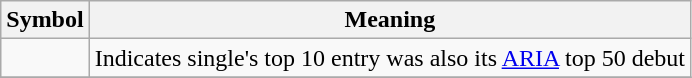<table Class="wikitable">
<tr>
<th>Symbol</th>
<th>Meaning</th>
</tr>
<tr '>
<td></td>
<td>Indicates single's top 10 entry was also its <a href='#'>ARIA</a> top 50 debut</td>
</tr>
<tr>
</tr>
</table>
